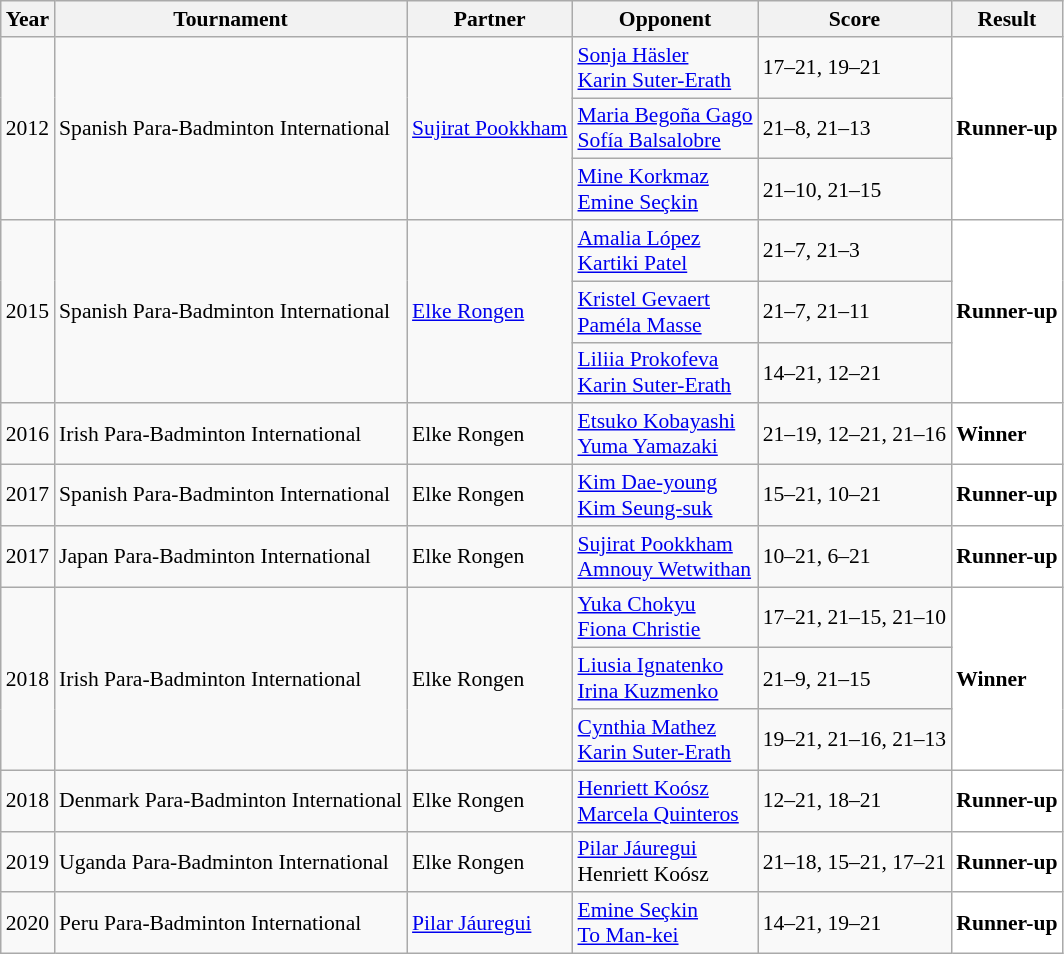<table class="sortable wikitable" style="font-size: 90%;">
<tr>
<th>Year</th>
<th>Tournament</th>
<th>Partner</th>
<th>Opponent</th>
<th>Score</th>
<th>Result</th>
</tr>
<tr>
<td rowspan="3" align="center">2012</td>
<td rowspan="3" align="left">Spanish Para-Badminton International</td>
<td rowspan="3"> <a href='#'>Sujirat Pookkham</a></td>
<td align="left"> <a href='#'>Sonja Häsler</a> <br>  <a href='#'>Karin Suter-Erath</a></td>
<td align="left">17–21, 19–21</td>
<td rowspan="3" style="text-align:left; background:white"> <strong>Runner-up</strong></td>
</tr>
<tr>
<td align="left"> <a href='#'>Maria Begoña Gago</a><br> <a href='#'>Sofía Balsalobre</a></td>
<td align="left">21–8, 21–13</td>
</tr>
<tr>
<td align="left"> <a href='#'>Mine Korkmaz</a><br> <a href='#'>Emine Seçkin</a></td>
<td align="left">21–10, 21–15</td>
</tr>
<tr>
<td rowspan="3" align="center">2015</td>
<td rowspan="3" align="left">Spanish Para-Badminton International</td>
<td rowspan="3"> <a href='#'>Elke Rongen</a></td>
<td align="left"> <a href='#'>Amalia López</a><br> <a href='#'>Kartiki Patel</a></td>
<td align="left">21–7, 21–3</td>
<td rowspan="3" style="text-align:left; background:white"> <strong>Runner-up</strong></td>
</tr>
<tr>
<td align="left"> <a href='#'>Kristel Gevaert</a><br> <a href='#'>Paméla Masse</a></td>
<td align="left">21–7, 21–11</td>
</tr>
<tr>
<td align="left"> <a href='#'>Liliia Prokofeva</a><br> <a href='#'>Karin Suter-Erath</a></td>
<td align="left">14–21, 12–21</td>
</tr>
<tr>
<td align="center">2016</td>
<td align="left">Irish Para-Badminton International</td>
<td> Elke Rongen</td>
<td align="left"> <a href='#'>Etsuko Kobayashi</a><br> <a href='#'>Yuma Yamazaki</a></td>
<td align="left">21–19, 12–21, 21–16</td>
<td style="text-align:left; background:white"> <strong>Winner</strong></td>
</tr>
<tr>
<td align="center">2017</td>
<td align="left">Spanish Para-Badminton International</td>
<td> Elke Rongen</td>
<td align="left"> <a href='#'>Kim Dae-young</a><br> <a href='#'>Kim Seung-suk</a></td>
<td align="left">15–21, 10–21</td>
<td style="text-align:left; background:white"> <strong>Runner-up</strong></td>
</tr>
<tr>
<td align="center">2017</td>
<td align="left">Japan Para-Badminton International</td>
<td> Elke Rongen</td>
<td align="left"> <a href='#'>Sujirat Pookkham</a><br> <a href='#'>Amnouy Wetwithan</a></td>
<td align="left">10–21, 6–21</td>
<td style="text-align:left; background:white"> <strong>Runner-up</strong></td>
</tr>
<tr>
<td rowspan="3" align="center">2018</td>
<td rowspan="3" align="left">Irish Para-Badminton International</td>
<td rowspan="3"> Elke Rongen</td>
<td align="left"> <a href='#'>Yuka Chokyu</a><br> <a href='#'>Fiona Christie</a></td>
<td align="left">17–21, 21–15, 21–10</td>
<td rowspan="3" style="text-align:left; background:white"> <strong>Winner</strong></td>
</tr>
<tr>
<td align="left"> <a href='#'>Liusia Ignatenko</a><br> <a href='#'>Irina Kuzmenko</a></td>
<td align="left">21–9, 21–15</td>
</tr>
<tr>
<td align="left"> <a href='#'>Cynthia Mathez</a> <br>  <a href='#'>Karin Suter-Erath</a></td>
<td align="left">19–21, 21–16, 21–13</td>
</tr>
<tr>
<td align="center">2018</td>
<td align="left">Denmark Para-Badminton International</td>
<td> Elke Rongen</td>
<td align="left"> <a href='#'>Henriett Koósz</a><br> <a href='#'>Marcela Quinteros</a></td>
<td align="left">12–21, 18–21</td>
<td style="text-align:left; background:white"> <strong>Runner-up</strong></td>
</tr>
<tr>
<td align="center">2019</td>
<td align="left">Uganda Para-Badminton International</td>
<td> Elke Rongen</td>
<td align="left"> <a href='#'>Pilar Jáuregui</a><br> Henriett Koósz</td>
<td align="left">21–18, 15–21, 17–21</td>
<td style="text-align:left; background:white"> <strong>Runner-up</strong></td>
</tr>
<tr>
<td align="center">2020</td>
<td align="left">Peru Para-Badminton International</td>
<td> <a href='#'>Pilar Jáuregui</a></td>
<td align="left"> <a href='#'>Emine Seçkin</a><br> <a href='#'>To Man-kei</a></td>
<td align="left">14–21, 19–21</td>
<td style="text-align:left; background:white"> <strong>Runner-up</strong></td>
</tr>
</table>
